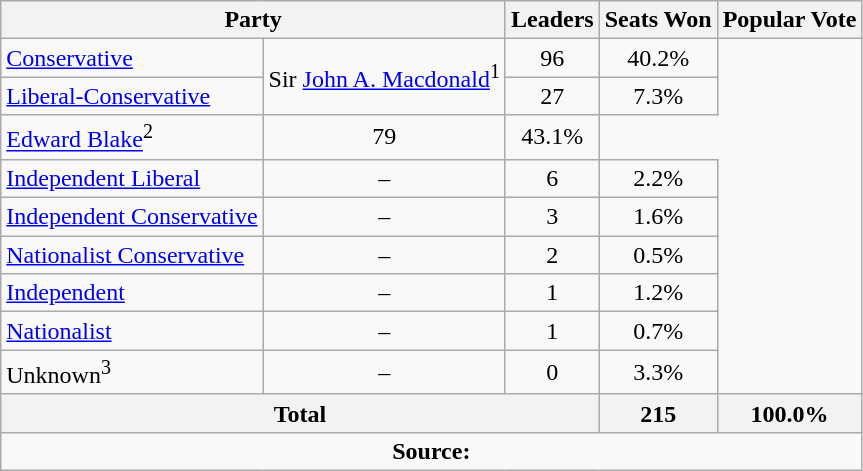<table class="wikitable">
<tr>
<th colspan="2">Party</th>
<th>Leaders</th>
<th>Seats Won</th>
<th>Popular Vote</th>
</tr>
<tr>
<td><a href='#'>Conservative</a></td>
<td rowspan=2>Sir <a href='#'>John A. Macdonald</a><sup>1</sup></td>
<td align=center>96</td>
<td align=center>40.2%</td>
</tr>
<tr>
<td><a href='#'>Liberal-Conservative</a></td>
<td align=center>27</td>
<td align=center>7.3%</td>
</tr>
<tr>
<td><a href='#'>Edward Blake</a><sup>2</sup></td>
<td align=center>79</td>
<td align=center>43.1%</td>
</tr>
<tr>
<td><a href='#'>Independent Liberal</a></td>
<td align=center>–</td>
<td align=center>6</td>
<td align=center>2.2%</td>
</tr>
<tr>
<td><a href='#'>Independent Conservative</a></td>
<td align=center>–</td>
<td align=center>3</td>
<td align=center>1.6%</td>
</tr>
<tr>
<td><a href='#'>Nationalist Conservative</a></td>
<td align=center>–</td>
<td align=center>2</td>
<td align=center>0.5%</td>
</tr>
<tr>
<td><a href='#'>Independent</a></td>
<td align=center>–</td>
<td align=center>1</td>
<td align=center>1.2%</td>
</tr>
<tr>
<td><a href='#'>Nationalist</a></td>
<td align=center>–</td>
<td align=center>1</td>
<td align=center>0.7%</td>
</tr>
<tr>
<td>Unknown<sup>3</sup></td>
<td align=center>–</td>
<td align=center>0</td>
<td align=center>3.3%</td>
</tr>
<tr>
<th colspan=3 align=left>Total</th>
<th align=right>215</th>
<th align=right>100.0%</th>
</tr>
<tr>
<td align="center" colspan=5><strong>Source:</strong>  </td>
</tr>
</table>
